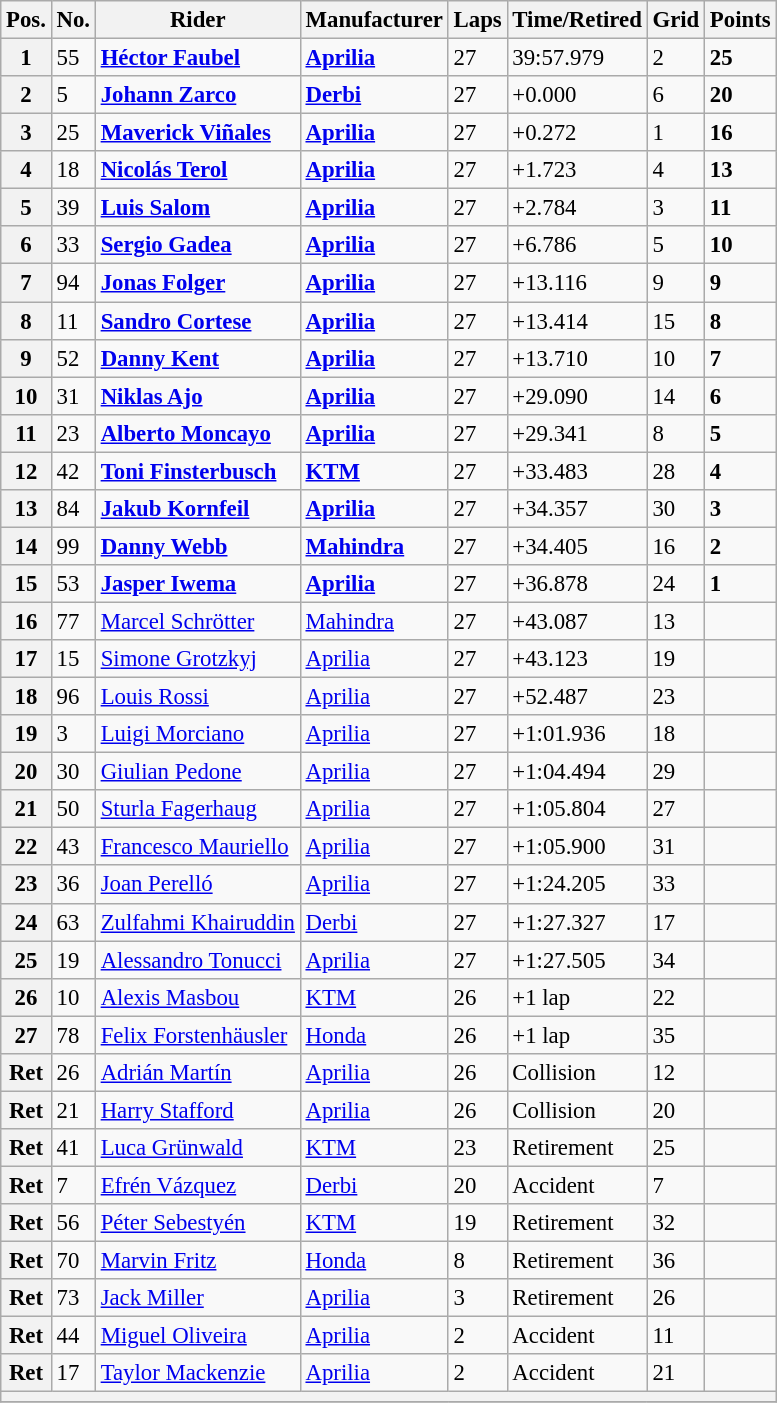<table class="wikitable" style="font-size: 95%;">
<tr>
<th>Pos.</th>
<th>No.</th>
<th>Rider</th>
<th>Manufacturer</th>
<th>Laps</th>
<th>Time/Retired</th>
<th>Grid</th>
<th>Points</th>
</tr>
<tr>
<th>1</th>
<td>55</td>
<td> <strong><a href='#'>Héctor Faubel</a></strong></td>
<td><strong><a href='#'>Aprilia</a></strong></td>
<td>27</td>
<td>39:57.979</td>
<td>2</td>
<td><strong>25</strong></td>
</tr>
<tr>
<th>2</th>
<td>5</td>
<td> <strong><a href='#'>Johann Zarco</a></strong></td>
<td><strong><a href='#'>Derbi</a></strong></td>
<td>27</td>
<td>+0.000</td>
<td>6</td>
<td><strong>20</strong></td>
</tr>
<tr>
<th>3</th>
<td>25</td>
<td> <strong><a href='#'>Maverick Viñales</a></strong></td>
<td><strong><a href='#'>Aprilia</a></strong></td>
<td>27</td>
<td>+0.272</td>
<td>1</td>
<td><strong>16</strong></td>
</tr>
<tr>
<th>4</th>
<td>18</td>
<td> <strong><a href='#'>Nicolás Terol</a></strong></td>
<td><strong><a href='#'>Aprilia</a></strong></td>
<td>27</td>
<td>+1.723</td>
<td>4</td>
<td><strong>13</strong></td>
</tr>
<tr>
<th>5</th>
<td>39</td>
<td> <strong><a href='#'>Luis Salom</a></strong></td>
<td><strong><a href='#'>Aprilia</a></strong></td>
<td>27</td>
<td>+2.784</td>
<td>3</td>
<td><strong>11</strong></td>
</tr>
<tr>
<th>6</th>
<td>33</td>
<td> <strong><a href='#'>Sergio Gadea</a></strong></td>
<td><strong><a href='#'>Aprilia</a></strong></td>
<td>27</td>
<td>+6.786</td>
<td>5</td>
<td><strong>10</strong></td>
</tr>
<tr>
<th>7</th>
<td>94</td>
<td> <strong><a href='#'>Jonas Folger</a></strong></td>
<td><strong><a href='#'>Aprilia</a></strong></td>
<td>27</td>
<td>+13.116</td>
<td>9</td>
<td><strong>9</strong></td>
</tr>
<tr>
<th>8</th>
<td>11</td>
<td> <strong><a href='#'>Sandro Cortese</a></strong></td>
<td><strong><a href='#'>Aprilia</a></strong></td>
<td>27</td>
<td>+13.414</td>
<td>15</td>
<td><strong>8</strong></td>
</tr>
<tr>
<th>9</th>
<td>52</td>
<td> <strong><a href='#'>Danny Kent</a></strong></td>
<td><strong><a href='#'>Aprilia</a></strong></td>
<td>27</td>
<td>+13.710</td>
<td>10</td>
<td><strong>7</strong></td>
</tr>
<tr>
<th>10</th>
<td>31</td>
<td> <strong><a href='#'>Niklas Ajo</a></strong></td>
<td><strong><a href='#'>Aprilia</a></strong></td>
<td>27</td>
<td>+29.090</td>
<td>14</td>
<td><strong>6</strong></td>
</tr>
<tr>
<th>11</th>
<td>23</td>
<td> <strong><a href='#'>Alberto Moncayo</a></strong></td>
<td><strong><a href='#'>Aprilia</a></strong></td>
<td>27</td>
<td>+29.341</td>
<td>8</td>
<td><strong>5</strong></td>
</tr>
<tr>
<th>12</th>
<td>42</td>
<td> <strong><a href='#'>Toni Finsterbusch</a></strong></td>
<td><strong><a href='#'>KTM</a></strong></td>
<td>27</td>
<td>+33.483</td>
<td>28</td>
<td><strong>4</strong></td>
</tr>
<tr>
<th>13</th>
<td>84</td>
<td> <strong><a href='#'>Jakub Kornfeil</a></strong></td>
<td><strong><a href='#'>Aprilia</a></strong></td>
<td>27</td>
<td>+34.357</td>
<td>30</td>
<td><strong>3</strong></td>
</tr>
<tr>
<th>14</th>
<td>99</td>
<td> <strong><a href='#'>Danny Webb</a></strong></td>
<td><strong><a href='#'>Mahindra</a></strong></td>
<td>27</td>
<td>+34.405</td>
<td>16</td>
<td><strong>2</strong></td>
</tr>
<tr>
<th>15</th>
<td>53</td>
<td> <strong><a href='#'>Jasper Iwema</a></strong></td>
<td><strong><a href='#'>Aprilia</a></strong></td>
<td>27</td>
<td>+36.878</td>
<td>24</td>
<td><strong>1</strong></td>
</tr>
<tr>
<th>16</th>
<td>77</td>
<td> <a href='#'>Marcel Schrötter</a></td>
<td><a href='#'>Mahindra</a></td>
<td>27</td>
<td>+43.087</td>
<td>13</td>
<td></td>
</tr>
<tr>
<th>17</th>
<td>15</td>
<td> <a href='#'>Simone Grotzkyj</a></td>
<td><a href='#'>Aprilia</a></td>
<td>27</td>
<td>+43.123</td>
<td>19</td>
<td></td>
</tr>
<tr>
<th>18</th>
<td>96</td>
<td> <a href='#'>Louis Rossi</a></td>
<td><a href='#'>Aprilia</a></td>
<td>27</td>
<td>+52.487</td>
<td>23</td>
<td></td>
</tr>
<tr>
<th>19</th>
<td>3</td>
<td> <a href='#'>Luigi Morciano</a></td>
<td><a href='#'>Aprilia</a></td>
<td>27</td>
<td>+1:01.936</td>
<td>18</td>
<td></td>
</tr>
<tr>
<th>20</th>
<td>30</td>
<td> <a href='#'>Giulian Pedone</a></td>
<td><a href='#'>Aprilia</a></td>
<td>27</td>
<td>+1:04.494</td>
<td>29</td>
<td></td>
</tr>
<tr>
<th>21</th>
<td>50</td>
<td> <a href='#'>Sturla Fagerhaug</a></td>
<td><a href='#'>Aprilia</a></td>
<td>27</td>
<td>+1:05.804</td>
<td>27</td>
<td></td>
</tr>
<tr>
<th>22</th>
<td>43</td>
<td> <a href='#'>Francesco Mauriello</a></td>
<td><a href='#'>Aprilia</a></td>
<td>27</td>
<td>+1:05.900</td>
<td>31</td>
<td></td>
</tr>
<tr>
<th>23</th>
<td>36</td>
<td> <a href='#'>Joan Perelló</a></td>
<td><a href='#'>Aprilia</a></td>
<td>27</td>
<td>+1:24.205</td>
<td>33</td>
<td></td>
</tr>
<tr>
<th>24</th>
<td>63</td>
<td> <a href='#'>Zulfahmi Khairuddin</a></td>
<td><a href='#'>Derbi</a></td>
<td>27</td>
<td>+1:27.327</td>
<td>17</td>
<td></td>
</tr>
<tr>
<th>25</th>
<td>19</td>
<td> <a href='#'>Alessandro Tonucci</a></td>
<td><a href='#'>Aprilia</a></td>
<td>27</td>
<td>+1:27.505</td>
<td>34</td>
<td></td>
</tr>
<tr>
<th>26</th>
<td>10</td>
<td> <a href='#'>Alexis Masbou</a></td>
<td><a href='#'>KTM</a></td>
<td>26</td>
<td>+1 lap</td>
<td>22</td>
<td></td>
</tr>
<tr>
<th>27</th>
<td>78</td>
<td> <a href='#'>Felix Forstenhäusler</a></td>
<td><a href='#'>Honda</a></td>
<td>26</td>
<td>+1 lap</td>
<td>35</td>
<td></td>
</tr>
<tr>
<th>Ret</th>
<td>26</td>
<td> <a href='#'>Adrián Martín</a></td>
<td><a href='#'>Aprilia</a></td>
<td>26</td>
<td>Collision</td>
<td>12</td>
<td></td>
</tr>
<tr>
<th>Ret</th>
<td>21</td>
<td> <a href='#'>Harry Stafford</a></td>
<td><a href='#'>Aprilia</a></td>
<td>26</td>
<td>Collision</td>
<td>20</td>
<td></td>
</tr>
<tr>
<th>Ret</th>
<td>41</td>
<td> <a href='#'>Luca Grünwald</a></td>
<td><a href='#'>KTM</a></td>
<td>23</td>
<td>Retirement</td>
<td>25</td>
<td></td>
</tr>
<tr>
<th>Ret</th>
<td>7</td>
<td> <a href='#'>Efrén Vázquez</a></td>
<td><a href='#'>Derbi</a></td>
<td>20</td>
<td>Accident</td>
<td>7</td>
<td></td>
</tr>
<tr>
<th>Ret</th>
<td>56</td>
<td> <a href='#'>Péter Sebestyén</a></td>
<td><a href='#'>KTM</a></td>
<td>19</td>
<td>Retirement</td>
<td>32</td>
<td></td>
</tr>
<tr>
<th>Ret</th>
<td>70</td>
<td> <a href='#'>Marvin Fritz</a></td>
<td><a href='#'>Honda</a></td>
<td>8</td>
<td>Retirement</td>
<td>36</td>
<td></td>
</tr>
<tr>
<th>Ret</th>
<td>73</td>
<td> <a href='#'>Jack Miller</a></td>
<td><a href='#'>Aprilia</a></td>
<td>3</td>
<td>Retirement</td>
<td>26</td>
<td></td>
</tr>
<tr>
<th>Ret</th>
<td>44</td>
<td> <a href='#'>Miguel Oliveira</a></td>
<td><a href='#'>Aprilia</a></td>
<td>2</td>
<td>Accident</td>
<td>11</td>
<td></td>
</tr>
<tr>
<th>Ret</th>
<td>17</td>
<td> <a href='#'>Taylor Mackenzie</a></td>
<td><a href='#'>Aprilia</a></td>
<td>2</td>
<td>Accident</td>
<td>21</td>
<td></td>
</tr>
<tr>
<th colspan=8></th>
</tr>
<tr>
</tr>
</table>
